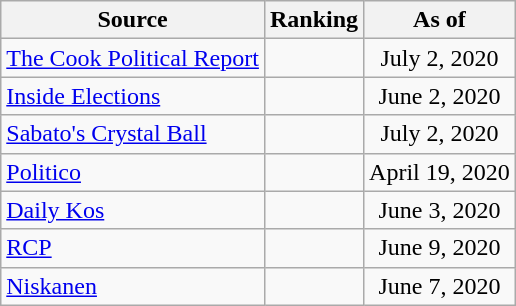<table class="wikitable" style="text-align:center">
<tr>
<th>Source</th>
<th>Ranking</th>
<th>As of</th>
</tr>
<tr>
<td align=left><a href='#'>The Cook Political Report</a></td>
<td></td>
<td>July 2, 2020</td>
</tr>
<tr>
<td align=left><a href='#'>Inside Elections</a></td>
<td></td>
<td>June 2, 2020</td>
</tr>
<tr>
<td align=left><a href='#'>Sabato's Crystal Ball</a></td>
<td></td>
<td>July 2, 2020</td>
</tr>
<tr>
<td align="left"><a href='#'>Politico</a></td>
<td></td>
<td>April 19, 2020</td>
</tr>
<tr>
<td align="left"><a href='#'>Daily Kos</a></td>
<td></td>
<td>June 3, 2020</td>
</tr>
<tr>
<td align="left"><a href='#'>RCP</a></td>
<td></td>
<td>June 9, 2020</td>
</tr>
<tr>
<td align="left"><a href='#'>Niskanen</a></td>
<td></td>
<td>June 7, 2020</td>
</tr>
</table>
